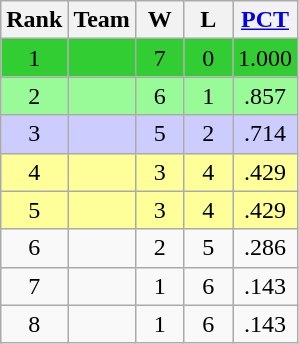<table class="wikitable" style="text-align:center">
<tr>
<th>Rank</th>
<th !width=175px>Team</th>
<th width=25px>W</th>
<th width=25px>L</th>
<th width=35px><a href='#'>PCT</a></th>
</tr>
<tr bgcolor=#32CD32>
<td>1</td>
<td align=left></td>
<td>7</td>
<td>0</td>
<td>1.000</td>
</tr>
<tr bgcolor=#98FB98>
<td>2</td>
<td align=left></td>
<td>6</td>
<td>1</td>
<td>.857</td>
</tr>
<tr bgcolor=#CCCCFF>
<td>3</td>
<td align=left></td>
<td>5</td>
<td>2</td>
<td>.714</td>
</tr>
<tr bgcolor=#FFFF99>
<td>4</td>
<td align=left></td>
<td>3</td>
<td>4</td>
<td>.429</td>
</tr>
<tr bgcolor=#FFFF99>
<td>5</td>
<td align=left></td>
<td>3</td>
<td>4</td>
<td>.429</td>
</tr>
<tr>
<td>6</td>
<td align=left></td>
<td>2</td>
<td>5</td>
<td>.286</td>
</tr>
<tr>
<td>7</td>
<td align=left></td>
<td>1</td>
<td>6</td>
<td>.143</td>
</tr>
<tr>
<td>8</td>
<td align=left></td>
<td>1</td>
<td>6</td>
<td>.143</td>
</tr>
</table>
